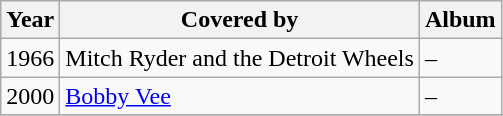<table class="wikitable">
<tr>
<th>Year</th>
<th>Covered by</th>
<th>Album</th>
</tr>
<tr>
<td>1966</td>
<td>Mitch Ryder and the Detroit Wheels</td>
<td>–</td>
</tr>
<tr>
<td>2000</td>
<td><a href='#'>Bobby Vee</a></td>
<td>–</td>
</tr>
<tr>
</tr>
</table>
